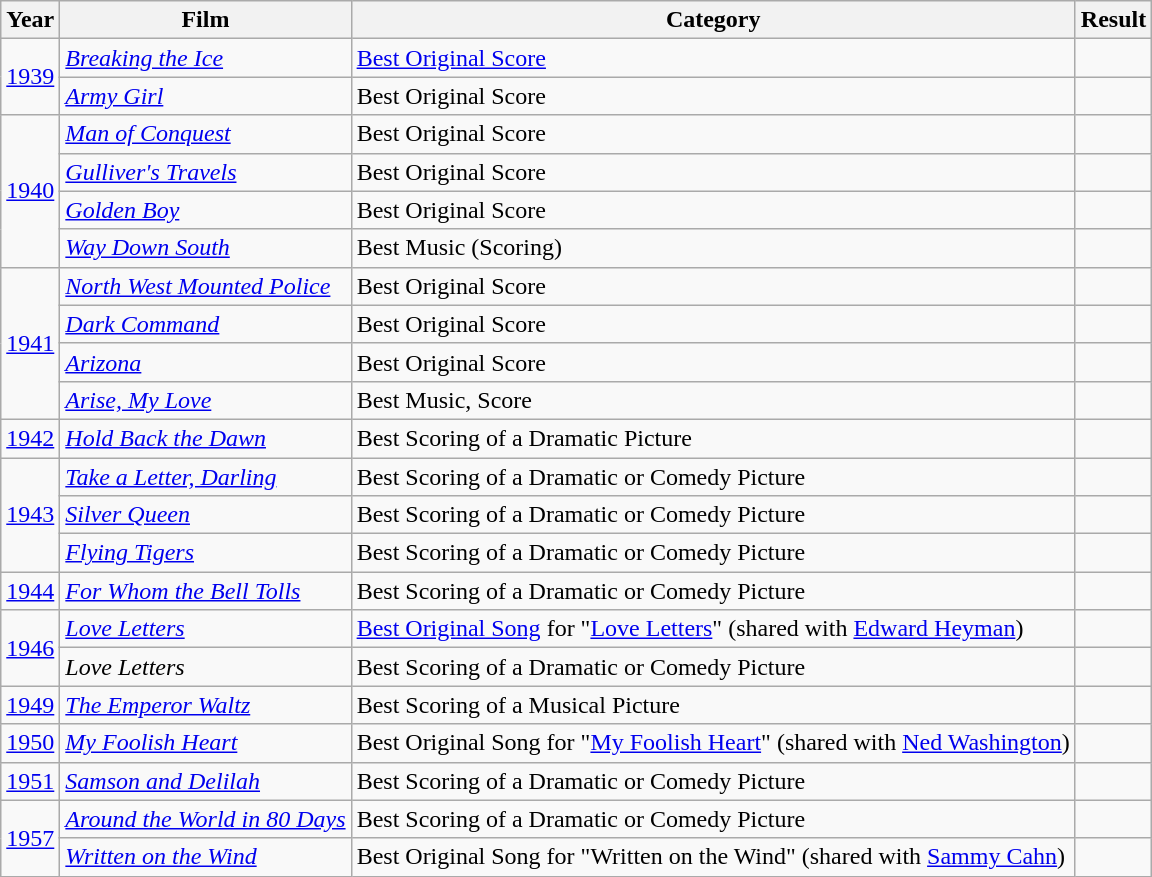<table class="wikitable">
<tr>
<th>Year</th>
<th>Film</th>
<th>Category</th>
<th>Result</th>
</tr>
<tr>
<td rowspan="2"><a href='#'>1939</a></td>
<td><em><a href='#'>Breaking the Ice</a></em></td>
<td><a href='#'>Best Original Score</a></td>
<td></td>
</tr>
<tr>
<td><em><a href='#'>Army Girl</a></em></td>
<td>Best Original Score</td>
<td></td>
</tr>
<tr>
<td rowspan="4"><a href='#'>1940</a></td>
<td><em><a href='#'>Man of Conquest</a></em></td>
<td>Best Original Score</td>
<td></td>
</tr>
<tr>
<td><em><a href='#'>Gulliver's Travels</a></em></td>
<td>Best Original Score</td>
<td></td>
</tr>
<tr>
<td><em><a href='#'>Golden Boy</a></em></td>
<td>Best Original Score</td>
<td></td>
</tr>
<tr>
<td><em><a href='#'>Way Down South</a></em></td>
<td>Best Music (Scoring)</td>
<td></td>
</tr>
<tr>
<td rowspan="4"><a href='#'>1941</a></td>
<td><em><a href='#'>North West Mounted Police</a></em></td>
<td>Best Original Score</td>
<td></td>
</tr>
<tr>
<td><em><a href='#'>Dark Command</a></em></td>
<td>Best Original Score</td>
<td></td>
</tr>
<tr>
<td><em><a href='#'>Arizona</a></em></td>
<td>Best Original Score</td>
<td></td>
</tr>
<tr>
<td><em><a href='#'>Arise, My Love</a></em></td>
<td>Best Music, Score</td>
<td></td>
</tr>
<tr>
<td><a href='#'>1942</a></td>
<td><em><a href='#'>Hold Back the Dawn</a></em></td>
<td>Best Scoring of a Dramatic Picture</td>
<td></td>
</tr>
<tr>
<td rowspan="3"><a href='#'>1943</a></td>
<td><em><a href='#'>Take a Letter, Darling</a></em></td>
<td>Best Scoring of a Dramatic or Comedy Picture</td>
<td></td>
</tr>
<tr>
<td><em><a href='#'>Silver Queen</a></em></td>
<td>Best Scoring of a Dramatic or Comedy Picture</td>
<td></td>
</tr>
<tr>
<td><em><a href='#'>Flying Tigers</a></em></td>
<td>Best Scoring of a Dramatic or Comedy Picture</td>
<td></td>
</tr>
<tr>
<td><a href='#'>1944</a></td>
<td><em><a href='#'>For Whom the Bell Tolls</a></em></td>
<td>Best Scoring of a Dramatic or Comedy Picture</td>
<td></td>
</tr>
<tr>
<td rowspan="2"><a href='#'>1946</a></td>
<td><em><a href='#'>Love Letters</a></em></td>
<td><a href='#'>Best Original Song</a> for "<a href='#'>Love Letters</a>" (shared with <a href='#'>Edward Heyman</a>)</td>
<td></td>
</tr>
<tr>
<td><em>Love Letters</em></td>
<td>Best Scoring of a Dramatic or Comedy Picture</td>
<td></td>
</tr>
<tr>
<td><a href='#'>1949</a></td>
<td><em><a href='#'>The Emperor Waltz</a></em></td>
<td>Best Scoring of a Musical Picture</td>
<td></td>
</tr>
<tr>
<td><a href='#'>1950</a></td>
<td><em><a href='#'>My Foolish Heart</a></em></td>
<td>Best Original Song for "<a href='#'>My Foolish Heart</a>" (shared with <a href='#'>Ned Washington</a>)</td>
<td></td>
</tr>
<tr>
<td><a href='#'>1951</a></td>
<td><em><a href='#'>Samson and Delilah</a></em></td>
<td>Best Scoring of a Dramatic or Comedy Picture</td>
<td></td>
</tr>
<tr>
<td rowspan="2"><a href='#'>1957</a></td>
<td><em><a href='#'>Around the World in 80 Days</a></em></td>
<td>Best Scoring of a Dramatic or Comedy Picture</td>
<td></td>
</tr>
<tr>
<td><em><a href='#'>Written on the Wind</a></em></td>
<td>Best Original Song for "Written on the Wind" (shared with <a href='#'>Sammy Cahn</a>)</td>
<td></td>
</tr>
</table>
